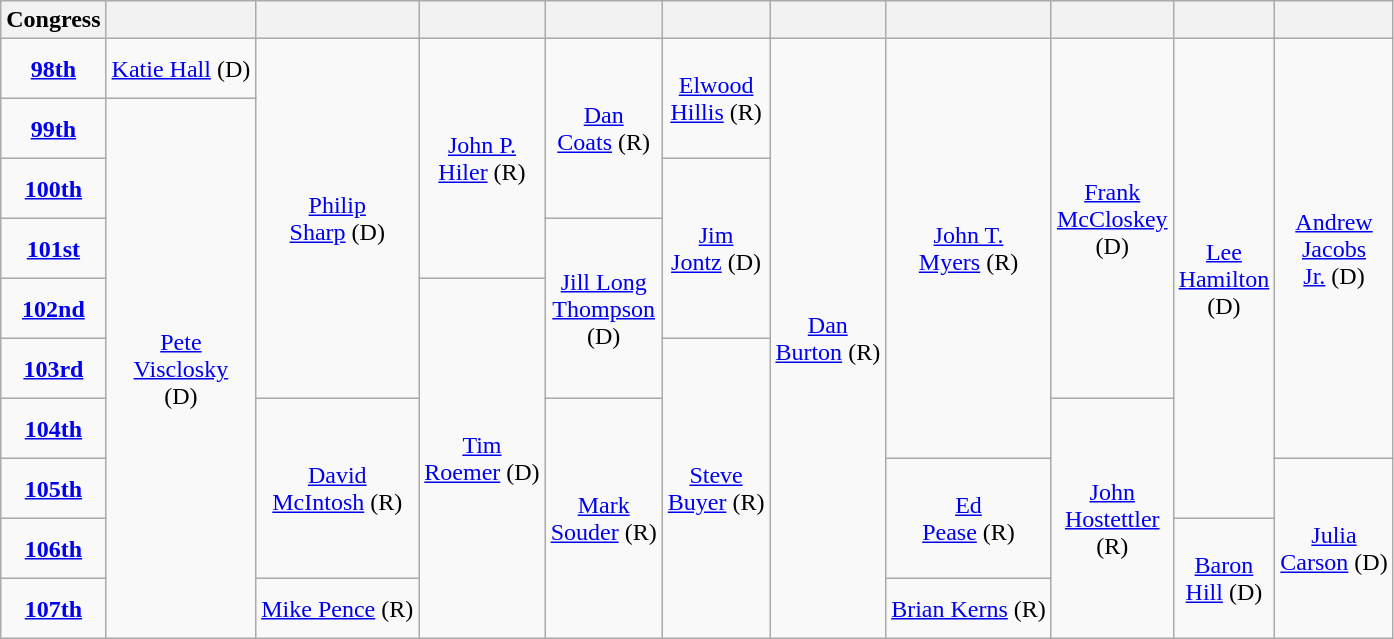<table class="wikitable" style="text-align:center;">
<tr>
<th>Congress</th>
<th></th>
<th></th>
<th></th>
<th></th>
<th></th>
<th></th>
<th></th>
<th></th>
<th></th>
<th></th>
</tr>
<tr style="height:2.5em">
<td><strong><a href='#'>98th</a></strong> </td>
<td><a href='#'>Katie Hall</a> (D)</td>
<td rowspan=6 ><a href='#'>Philip<br>Sharp</a> (D)</td>
<td rowspan="4" ><a href='#'>John P.<br>Hiler</a> (R)</td>
<td rowspan="3" ><a href='#'>Dan<br>Coats</a> (R)</td>
<td rowspan="2" ><a href='#'>Elwood<br>Hillis</a> (R)</td>
<td rowspan=10 ><a href='#'>Dan<br>Burton</a> (R)</td>
<td rowspan="7" ><a href='#'>John T.<br>Myers</a> (R)</td>
<td rowspan=6 ><a href='#'>Frank<br>McCloskey</a><br>(D)</td>
<td rowspan="8" ><a href='#'>Lee<br>Hamilton</a><br>(D)</td>
<td rowspan=7 ><a href='#'>Andrew<br>Jacobs<br>Jr.</a> (D)</td>
</tr>
<tr style="height:2.5em">
<td><strong><a href='#'>99th</a></strong> </td>
<td rowspan="9" ><a href='#'>Pete<br>Visclosky</a><br>(D)</td>
</tr>
<tr style="height:2.5em">
<td><strong><a href='#'>100th</a></strong> </td>
<td rowspan=3 ><a href='#'>Jim<br>Jontz</a> (D)</td>
</tr>
<tr style="height:2.5em">
<td><strong><a href='#'>101st</a></strong> </td>
<td rowspan=3 ><a href='#'>Jill Long<br>Thompson</a><br>(D)</td>
</tr>
<tr style="height:2.5em">
<td><strong><a href='#'>102nd</a></strong> </td>
<td rowspan=6 ><a href='#'>Tim<br>Roemer</a> (D)</td>
</tr>
<tr style="height:2.5em">
<td><strong><a href='#'>103rd</a></strong> </td>
<td rowspan=5 ><a href='#'>Steve<br>Buyer</a> (R)</td>
</tr>
<tr style="height:2.5em">
<td><strong><a href='#'>104th</a></strong> </td>
<td rowspan=3 ><a href='#'>David<br>McIntosh</a> (R)</td>
<td rowspan=4 ><a href='#'>Mark<br>Souder</a> (R)</td>
<td rowspan="4" ><a href='#'>John<br>Hostettler</a><br>(R)</td>
</tr>
<tr style="height:2.5em">
<td><strong><a href='#'>105th</a></strong> </td>
<td rowspan=2 ><a href='#'>Ed<br>Pease</a> (R)</td>
<td rowspan=3 ><a href='#'>Julia<br>Carson</a> (D)</td>
</tr>
<tr style="height:2.5em">
<td><strong><a href='#'>106th</a></strong> </td>
<td rowspan="2" ><a href='#'>Baron<br>Hill</a> (D)</td>
</tr>
<tr style="height:2.5em">
<td><strong><a href='#'>107th</a></strong> </td>
<td><a href='#'>Mike Pence</a> (R)</td>
<td><a href='#'>Brian Kerns</a> (R)</td>
</tr>
</table>
